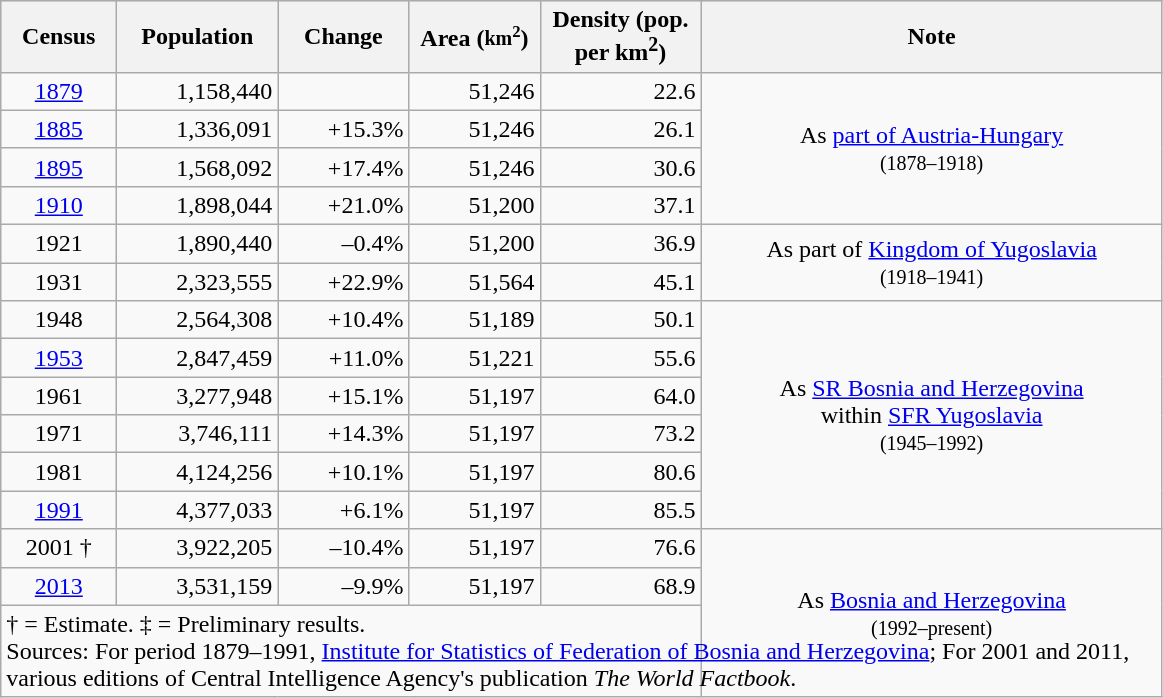<table class="wikitable">
<tr bgcolor="#e0e0e0">
<th width="70">Census</th>
<th width="100">Population</th>
<th width="80">Change</th>
<th width="80">Area (<small>km<sup>2</sup></small>)</th>
<th width="100">Density (pop. per km<sup>2</sup>)</th>
<th width="300">Note</th>
</tr>
<tr>
<td align="center"><a href='#'>1879</a></td>
<td align="right">1,158,440</td>
<td align="center"></td>
<td align="right">51,246</td>
<td align="right">22.6</td>
<td rowspan=4 align="center">As <a href='#'>part of Austria-Hungary</a><br><small>(1878–1918)</small></td>
</tr>
<tr>
<td align="center"><a href='#'>1885</a></td>
<td align="right">1,336,091</td>
<td align="right">+15.3%</td>
<td align="right">51,246</td>
<td align="right">26.1</td>
</tr>
<tr>
<td align="center"><a href='#'>1895</a></td>
<td align="right">1,568,092</td>
<td align="right">+17.4%</td>
<td align="right">51,246</td>
<td align="right">30.6</td>
</tr>
<tr>
<td align="center"><a href='#'>1910</a></td>
<td align="right">1,898,044</td>
<td align="right">+21.0%</td>
<td align="right">51,200</td>
<td align="right">37.1</td>
</tr>
<tr>
<td align="center">1921</td>
<td align="right">1,890,440</td>
<td align="right">–0.4%</td>
<td align="right">51,200</td>
<td align="right">36.9</td>
<td rowspan=2 align="center">As part of <a href='#'>Kingdom of Yugoslavia</a><br><small>(1918–1941)</small></td>
</tr>
<tr>
<td align="center">1931</td>
<td align="right">2,323,555</td>
<td align="right">+22.9%</td>
<td align="right">51,564</td>
<td align="right">45.1</td>
</tr>
<tr>
<td align="center">1948</td>
<td align="right">2,564,308</td>
<td align="right">+10.4%</td>
<td align="right">51,189</td>
<td align="right">50.1</td>
<td rowspan=6 align="center">As <a href='#'>SR Bosnia and Herzegovina</a> <br>within <a href='#'>SFR Yugoslavia</a><br><small>(1945–1992)</small></td>
</tr>
<tr>
<td align="center"><a href='#'>1953</a></td>
<td align="right">2,847,459</td>
<td align="right">+11.0%</td>
<td align="right">51,221</td>
<td align="right">55.6</td>
</tr>
<tr>
<td align="center">1961</td>
<td align="right">3,277,948</td>
<td align="right">+15.1%</td>
<td align="right">51,197</td>
<td align="right">64.0</td>
</tr>
<tr>
<td align="center">1971</td>
<td align="right">3,746,111</td>
<td align="right">+14.3%</td>
<td align="right">51,197</td>
<td align="right">73.2</td>
</tr>
<tr>
<td align="center">1981</td>
<td align="right">4,124,256</td>
<td align="right">+10.1%</td>
<td align="right">51,197</td>
<td align="right">80.6</td>
</tr>
<tr>
<td align="center"><a href='#'>1991</a></td>
<td align="right">4,377,033</td>
<td align="right">+6.1%</td>
<td align="right">51,197</td>
<td align="right">85.5</td>
</tr>
<tr>
<td align="center">2001 †</td>
<td align="right">3,922,205</td>
<td align="right">–10.4%</td>
<td align="right">51,197</td>
<td align="right">76.6</td>
<td rowspan=3 align="center">As <a href='#'>Bosnia and Herzegovina</a> <br><small>(1992–present)</small></td>
</tr>
<tr>
<td align="center"><a href='#'>2013</a></td>
<td align="right">3,531,159</td>
<td align="right">–9.9%</td>
<td align="right">51,197</td>
<td align="right">68.9</td>
</tr>
<tr>
<td colspan="6">† = Estimate. ‡ = Preliminary results.<br>Sources: For period 1879–1991, <a href='#'>Institute for Statistics of Federation of Bosnia and Herzegovina</a>; For 2001 and 2011, various editions of Central Intelligence Agency's publication <em>The World Factbook</em>.</td>
</tr>
</table>
